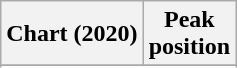<table class="wikitable sortable plainrowheaders" style="text-align:center">
<tr>
<th scope="col">Chart (2020)</th>
<th scope="col">Peak<br>position</th>
</tr>
<tr>
</tr>
<tr>
</tr>
<tr>
</tr>
</table>
